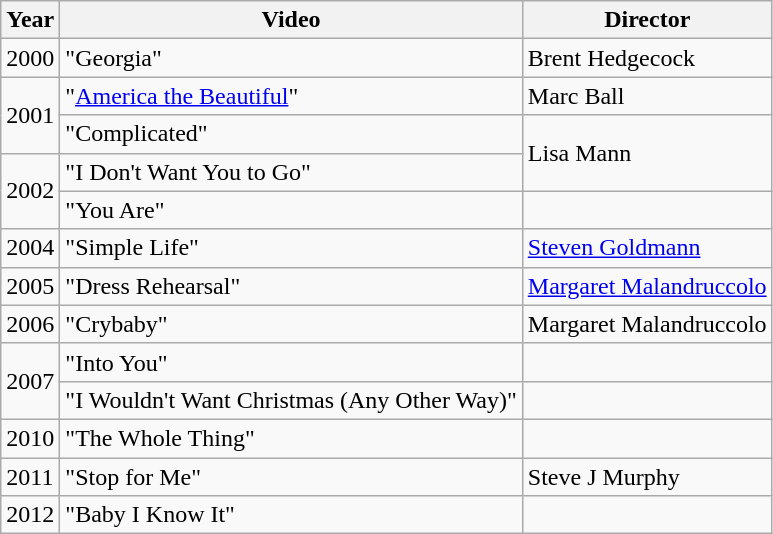<table class="wikitable">
<tr>
<th>Year</th>
<th>Video</th>
<th>Director</th>
</tr>
<tr>
<td>2000</td>
<td>"Georgia"</td>
<td>Brent Hedgecock</td>
</tr>
<tr>
<td rowspan="2">2001</td>
<td>"<a href='#'>America the Beautiful</a>"</td>
<td>Marc Ball</td>
</tr>
<tr>
<td>"Complicated"</td>
<td rowspan="2">Lisa Mann</td>
</tr>
<tr>
<td rowspan="2">2002</td>
<td>"I Don't Want You to Go"</td>
</tr>
<tr>
<td>"You Are"</td>
<td></td>
</tr>
<tr>
<td>2004</td>
<td>"Simple Life"</td>
<td><a href='#'>Steven Goldmann</a></td>
</tr>
<tr>
<td>2005</td>
<td>"Dress Rehearsal"</td>
<td><a href='#'>Margaret Malandruccolo</a></td>
</tr>
<tr>
<td>2006</td>
<td>"Crybaby"</td>
<td>Margaret Malandruccolo</td>
</tr>
<tr>
<td rowspan="2">2007</td>
<td>"Into You"</td>
<td></td>
</tr>
<tr>
<td>"I Wouldn't Want Christmas (Any Other Way)"</td>
<td></td>
</tr>
<tr>
<td>2010</td>
<td>"The Whole Thing"</td>
<td></td>
</tr>
<tr>
<td>2011</td>
<td>"Stop for Me" </td>
<td>Steve J Murphy</td>
</tr>
<tr>
<td>2012</td>
<td>"Baby I Know It" </td>
<td></td>
</tr>
</table>
